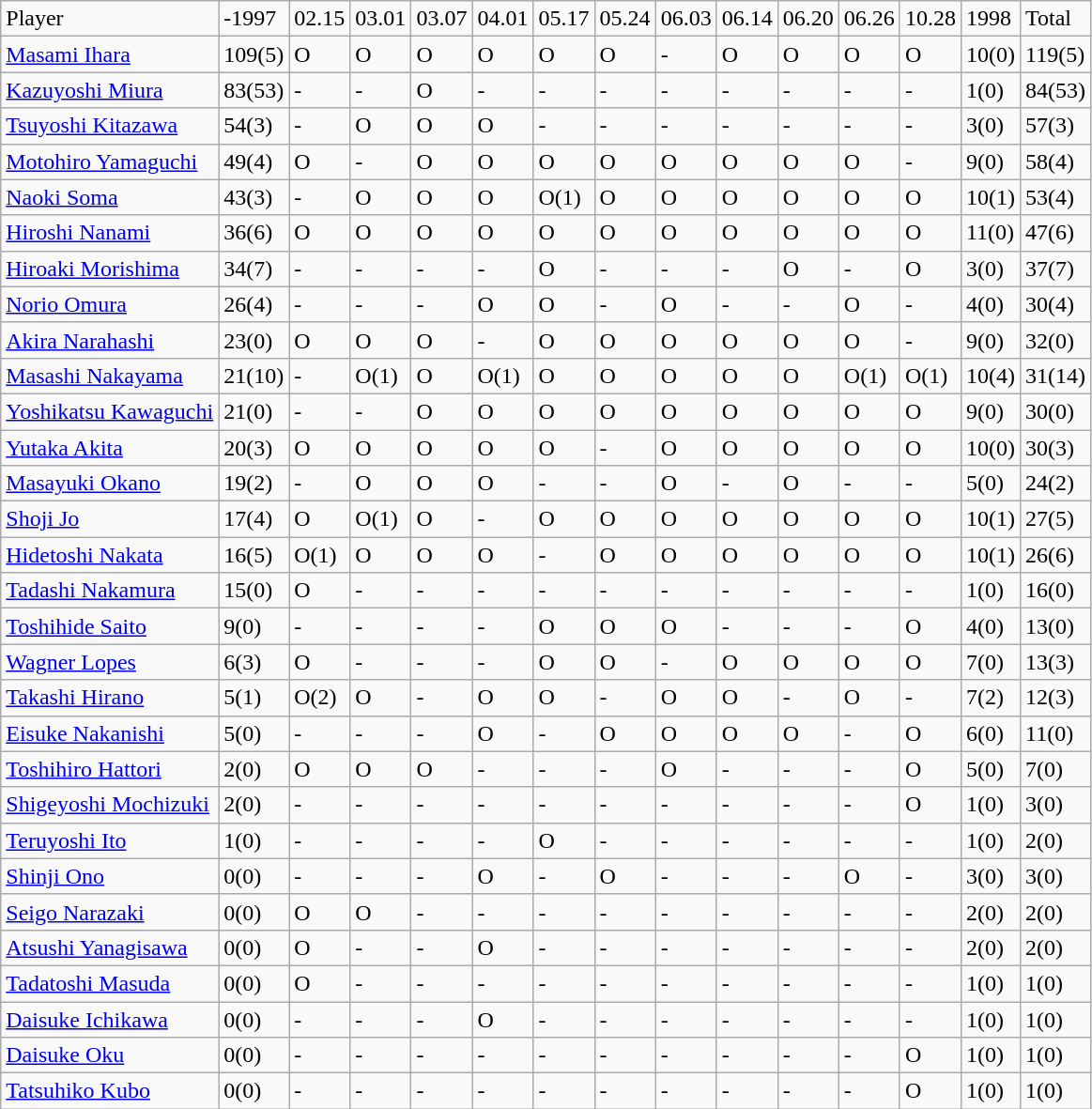<table class="wikitable" style="text-align:left;">
<tr>
<td>Player</td>
<td>-1997</td>
<td>02.15</td>
<td>03.01</td>
<td>03.07</td>
<td>04.01</td>
<td>05.17</td>
<td>05.24</td>
<td>06.03</td>
<td>06.14</td>
<td>06.20</td>
<td>06.26</td>
<td>10.28</td>
<td>1998</td>
<td>Total</td>
</tr>
<tr>
<td><a href='#'>Masami Ihara</a></td>
<td>109(5)</td>
<td>O</td>
<td>O</td>
<td>O</td>
<td>O</td>
<td>O</td>
<td>O</td>
<td>-</td>
<td>O</td>
<td>O</td>
<td>O</td>
<td>O</td>
<td>10(0)</td>
<td>119(5)</td>
</tr>
<tr>
<td><a href='#'>Kazuyoshi Miura</a></td>
<td>83(53)</td>
<td>-</td>
<td>-</td>
<td>O</td>
<td>-</td>
<td>-</td>
<td>-</td>
<td>-</td>
<td>-</td>
<td>-</td>
<td>-</td>
<td>-</td>
<td>1(0)</td>
<td>84(53)</td>
</tr>
<tr>
<td><a href='#'>Tsuyoshi Kitazawa</a></td>
<td>54(3)</td>
<td>-</td>
<td>O</td>
<td>O</td>
<td>O</td>
<td>-</td>
<td>-</td>
<td>-</td>
<td>-</td>
<td>-</td>
<td>-</td>
<td>-</td>
<td>3(0)</td>
<td>57(3)</td>
</tr>
<tr>
<td><a href='#'>Motohiro Yamaguchi</a></td>
<td>49(4)</td>
<td>O</td>
<td>-</td>
<td>O</td>
<td>O</td>
<td>O</td>
<td>O</td>
<td>O</td>
<td>O</td>
<td>O</td>
<td>O</td>
<td>-</td>
<td>9(0)</td>
<td>58(4)</td>
</tr>
<tr>
<td><a href='#'>Naoki Soma</a></td>
<td>43(3)</td>
<td>-</td>
<td>O</td>
<td>O</td>
<td>O</td>
<td>O(1)</td>
<td>O</td>
<td>O</td>
<td>O</td>
<td>O</td>
<td>O</td>
<td>O</td>
<td>10(1)</td>
<td>53(4)</td>
</tr>
<tr>
<td><a href='#'>Hiroshi Nanami</a></td>
<td>36(6)</td>
<td>O</td>
<td>O</td>
<td>O</td>
<td>O</td>
<td>O</td>
<td>O</td>
<td>O</td>
<td>O</td>
<td>O</td>
<td>O</td>
<td>O</td>
<td>11(0)</td>
<td>47(6)</td>
</tr>
<tr>
<td><a href='#'>Hiroaki Morishima</a></td>
<td>34(7)</td>
<td>-</td>
<td>-</td>
<td>-</td>
<td>-</td>
<td>O</td>
<td>-</td>
<td>-</td>
<td>-</td>
<td>O</td>
<td>-</td>
<td>O</td>
<td>3(0)</td>
<td>37(7)</td>
</tr>
<tr>
<td><a href='#'>Norio Omura</a></td>
<td>26(4)</td>
<td>-</td>
<td>-</td>
<td>-</td>
<td>O</td>
<td>O</td>
<td>-</td>
<td>O</td>
<td>-</td>
<td>-</td>
<td>O</td>
<td>-</td>
<td>4(0)</td>
<td>30(4)</td>
</tr>
<tr>
<td><a href='#'>Akira Narahashi</a></td>
<td>23(0)</td>
<td>O</td>
<td>O</td>
<td>O</td>
<td>-</td>
<td>O</td>
<td>O</td>
<td>O</td>
<td>O</td>
<td>O</td>
<td>O</td>
<td>-</td>
<td>9(0)</td>
<td>32(0)</td>
</tr>
<tr>
<td><a href='#'>Masashi Nakayama</a></td>
<td>21(10)</td>
<td>-</td>
<td>O(1)</td>
<td>O</td>
<td>O(1)</td>
<td>O</td>
<td>O</td>
<td>O</td>
<td>O</td>
<td>O</td>
<td>O(1)</td>
<td>O(1)</td>
<td>10(4)</td>
<td>31(14)</td>
</tr>
<tr>
<td><a href='#'>Yoshikatsu Kawaguchi</a></td>
<td>21(0)</td>
<td>-</td>
<td>-</td>
<td>O</td>
<td>O</td>
<td>O</td>
<td>O</td>
<td>O</td>
<td>O</td>
<td>O</td>
<td>O</td>
<td>O</td>
<td>9(0)</td>
<td>30(0)</td>
</tr>
<tr>
<td><a href='#'>Yutaka Akita</a></td>
<td>20(3)</td>
<td>O</td>
<td>O</td>
<td>O</td>
<td>O</td>
<td>O</td>
<td>-</td>
<td>O</td>
<td>O</td>
<td>O</td>
<td>O</td>
<td>O</td>
<td>10(0)</td>
<td>30(3)</td>
</tr>
<tr>
<td><a href='#'>Masayuki Okano</a></td>
<td>19(2)</td>
<td>-</td>
<td>O</td>
<td>O</td>
<td>O</td>
<td>-</td>
<td>-</td>
<td>O</td>
<td>-</td>
<td>O</td>
<td>-</td>
<td>-</td>
<td>5(0)</td>
<td>24(2)</td>
</tr>
<tr>
<td><a href='#'>Shoji Jo</a></td>
<td>17(4)</td>
<td>O</td>
<td>O(1)</td>
<td>O</td>
<td>-</td>
<td>O</td>
<td>O</td>
<td>O</td>
<td>O</td>
<td>O</td>
<td>O</td>
<td>O</td>
<td>10(1)</td>
<td>27(5)</td>
</tr>
<tr>
<td><a href='#'>Hidetoshi Nakata</a></td>
<td>16(5)</td>
<td>O(1)</td>
<td>O</td>
<td>O</td>
<td>O</td>
<td>-</td>
<td>O</td>
<td>O</td>
<td>O</td>
<td>O</td>
<td>O</td>
<td>O</td>
<td>10(1)</td>
<td>26(6)</td>
</tr>
<tr>
<td><a href='#'>Tadashi Nakamura</a></td>
<td>15(0)</td>
<td>O</td>
<td>-</td>
<td>-</td>
<td>-</td>
<td>-</td>
<td>-</td>
<td>-</td>
<td>-</td>
<td>-</td>
<td>-</td>
<td>-</td>
<td>1(0)</td>
<td>16(0)</td>
</tr>
<tr>
<td><a href='#'>Toshihide Saito</a></td>
<td>9(0)</td>
<td>-</td>
<td>-</td>
<td>-</td>
<td>-</td>
<td>O</td>
<td>O</td>
<td>O</td>
<td>-</td>
<td>-</td>
<td>-</td>
<td>O</td>
<td>4(0)</td>
<td>13(0)</td>
</tr>
<tr>
<td><a href='#'>Wagner Lopes</a></td>
<td>6(3)</td>
<td>O</td>
<td>-</td>
<td>-</td>
<td>-</td>
<td>O</td>
<td>O</td>
<td>-</td>
<td>O</td>
<td>O</td>
<td>O</td>
<td>O</td>
<td>7(0)</td>
<td>13(3)</td>
</tr>
<tr>
<td><a href='#'>Takashi Hirano</a></td>
<td>5(1)</td>
<td>O(2)</td>
<td>O</td>
<td>-</td>
<td>O</td>
<td>O</td>
<td>-</td>
<td>O</td>
<td>O</td>
<td>-</td>
<td>O</td>
<td>-</td>
<td>7(2)</td>
<td>12(3)</td>
</tr>
<tr>
<td><a href='#'>Eisuke Nakanishi</a></td>
<td>5(0)</td>
<td>-</td>
<td>-</td>
<td>-</td>
<td>O</td>
<td>-</td>
<td>O</td>
<td>O</td>
<td>O</td>
<td>O</td>
<td>-</td>
<td>O</td>
<td>6(0)</td>
<td>11(0)</td>
</tr>
<tr>
<td><a href='#'>Toshihiro Hattori</a></td>
<td>2(0)</td>
<td>O</td>
<td>O</td>
<td>O</td>
<td>-</td>
<td>-</td>
<td>-</td>
<td>O</td>
<td>-</td>
<td>-</td>
<td>-</td>
<td>O</td>
<td>5(0)</td>
<td>7(0)</td>
</tr>
<tr>
<td><a href='#'>Shigeyoshi Mochizuki</a></td>
<td>2(0)</td>
<td>-</td>
<td>-</td>
<td>-</td>
<td>-</td>
<td>-</td>
<td>-</td>
<td>-</td>
<td>-</td>
<td>-</td>
<td>-</td>
<td>O</td>
<td>1(0)</td>
<td>3(0)</td>
</tr>
<tr>
<td><a href='#'>Teruyoshi Ito</a></td>
<td>1(0)</td>
<td>-</td>
<td>-</td>
<td>-</td>
<td>-</td>
<td>O</td>
<td>-</td>
<td>-</td>
<td>-</td>
<td>-</td>
<td>-</td>
<td>-</td>
<td>1(0)</td>
<td>2(0)</td>
</tr>
<tr>
<td><a href='#'>Shinji Ono</a></td>
<td>0(0)</td>
<td>-</td>
<td>-</td>
<td>-</td>
<td>O</td>
<td>-</td>
<td>O</td>
<td>-</td>
<td>-</td>
<td>-</td>
<td>O</td>
<td>-</td>
<td>3(0)</td>
<td>3(0)</td>
</tr>
<tr>
<td><a href='#'>Seigo Narazaki</a></td>
<td>0(0)</td>
<td>O</td>
<td>O</td>
<td>-</td>
<td>-</td>
<td>-</td>
<td>-</td>
<td>-</td>
<td>-</td>
<td>-</td>
<td>-</td>
<td>-</td>
<td>2(0)</td>
<td>2(0)</td>
</tr>
<tr>
<td><a href='#'>Atsushi Yanagisawa</a></td>
<td>0(0)</td>
<td>O</td>
<td>-</td>
<td>-</td>
<td>O</td>
<td>-</td>
<td>-</td>
<td>-</td>
<td>-</td>
<td>-</td>
<td>-</td>
<td>-</td>
<td>2(0)</td>
<td>2(0)</td>
</tr>
<tr>
<td><a href='#'>Tadatoshi Masuda</a></td>
<td>0(0)</td>
<td>O</td>
<td>-</td>
<td>-</td>
<td>-</td>
<td>-</td>
<td>-</td>
<td>-</td>
<td>-</td>
<td>-</td>
<td>-</td>
<td>-</td>
<td>1(0)</td>
<td>1(0)</td>
</tr>
<tr>
<td><a href='#'>Daisuke Ichikawa</a></td>
<td>0(0)</td>
<td>-</td>
<td>-</td>
<td>-</td>
<td>O</td>
<td>-</td>
<td>-</td>
<td>-</td>
<td>-</td>
<td>-</td>
<td>-</td>
<td>-</td>
<td>1(0)</td>
<td>1(0)</td>
</tr>
<tr>
<td><a href='#'>Daisuke Oku</a></td>
<td>0(0)</td>
<td>-</td>
<td>-</td>
<td>-</td>
<td>-</td>
<td>-</td>
<td>-</td>
<td>-</td>
<td>-</td>
<td>-</td>
<td>-</td>
<td>O</td>
<td>1(0)</td>
<td>1(0)</td>
</tr>
<tr>
<td><a href='#'>Tatsuhiko Kubo</a></td>
<td>0(0)</td>
<td>-</td>
<td>-</td>
<td>-</td>
<td>-</td>
<td>-</td>
<td>-</td>
<td>-</td>
<td>-</td>
<td>-</td>
<td>-</td>
<td>O</td>
<td>1(0)</td>
<td>1(0)</td>
</tr>
</table>
